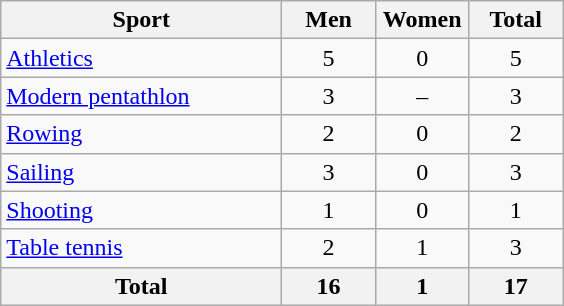<table class="wikitable sortable" style="text-align:center;">
<tr>
<th width=180>Sport</th>
<th width=55>Men</th>
<th width=55>Women</th>
<th width=55>Total</th>
</tr>
<tr>
<td align=left><a href='#'>Athletics</a></td>
<td>5</td>
<td>0</td>
<td>5</td>
</tr>
<tr>
<td align=left><a href='#'>Modern pentathlon</a></td>
<td>3</td>
<td>–</td>
<td>3</td>
</tr>
<tr>
<td align=left><a href='#'>Rowing</a></td>
<td>2</td>
<td>0</td>
<td>2</td>
</tr>
<tr>
<td align=left><a href='#'>Sailing</a></td>
<td>3</td>
<td>0</td>
<td>3</td>
</tr>
<tr>
<td align=left><a href='#'>Shooting</a></td>
<td>1</td>
<td>0</td>
<td>1</td>
</tr>
<tr>
<td align=left><a href='#'>Table tennis</a></td>
<td>2</td>
<td>1</td>
<td>3</td>
</tr>
<tr>
<th>Total</th>
<th>16</th>
<th>1</th>
<th>17</th>
</tr>
</table>
